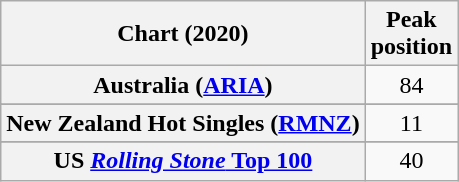<table class="wikitable sortable plainrowheaders" style="text-align:center">
<tr>
<th scope="col">Chart (2020)</th>
<th scope="col">Peak<br>position</th>
</tr>
<tr>
<th scope="row">Australia (<a href='#'>ARIA</a>)</th>
<td>84</td>
</tr>
<tr>
</tr>
<tr>
</tr>
<tr>
</tr>
<tr>
</tr>
<tr>
</tr>
<tr>
</tr>
<tr>
</tr>
<tr>
<th scope="row">New Zealand Hot Singles (<a href='#'>RMNZ</a>)</th>
<td>11</td>
</tr>
<tr>
</tr>
<tr>
</tr>
<tr>
</tr>
<tr>
</tr>
<tr>
</tr>
<tr>
</tr>
<tr>
</tr>
<tr>
<th scope="row">US <a href='#'><em>Rolling Stone</em> Top 100</a></th>
<td>40</td>
</tr>
</table>
